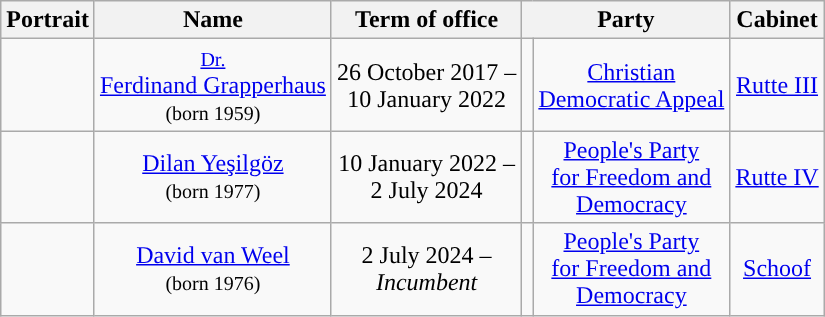<table class="wikitable" style="text-align:center">
<tr>
<th>Portrait</th>
<th>Name</th>
<th>Term of office</th>
<th colspan=2>Party</th>
<th>Cabinet</th>
</tr>
<tr>
<td></td>
<td><small><a href='#'>Dr.</a></small> <br> <a href='#'>Ferdinand Grapperhaus</a> <br> <small>(born 1959)</small></td>
<td>26 October 2017 – <br> 10 January 2022</td>
<td style="background:"></td>
<td><a href='#'>Christian <br> Democratic Appeal</a></td>
<td><a href='#'>Rutte III</a> <br></td>
</tr>
<tr>
<td></td>
<td><a href='#'>Dilan Yeşilgöz</a> <br> <small>(born 1977)</small></td>
<td>10 January 2022 – <br> 2 July 2024</td>
<td style="background:"></td>
<td><a href='#'>People's Party <br> for Freedom and <br> Democracy</a></td>
<td><a href='#'>Rutte IV</a> <br></td>
</tr>
<tr>
<td></td>
<td><a href='#'>David van Weel</a> <br> <small>(born 1976)</small></td>
<td>2 July 2024 – <br> <em>Incumbent</em></td>
<td style="background:"></td>
<td><a href='#'>People's Party <br> for Freedom and <br> Democracy</a></td>
<td><a href='#'>Schoof</a> <br></td>
</tr>
</table>
